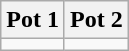<table class="wikitable ">
<tr>
<th width=50%>Pot 1</th>
<th width=50%>Pot 2</th>
</tr>
<tr>
<td></td>
<td></td>
</tr>
</table>
